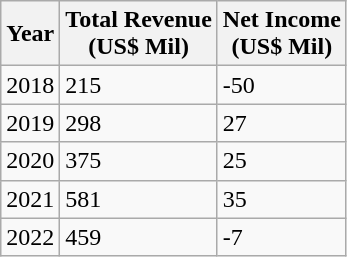<table class="wikitable">
<tr>
<th>Year</th>
<th>Total Revenue<br>(US$ Mil)</th>
<th>Net Income<br>(US$ Mil)</th>
</tr>
<tr>
<td>2018</td>
<td>215</td>
<td>-50</td>
</tr>
<tr>
<td>2019</td>
<td>298</td>
<td>27</td>
</tr>
<tr>
<td>2020</td>
<td>375</td>
<td>25</td>
</tr>
<tr>
<td>2021</td>
<td>581</td>
<td>35</td>
</tr>
<tr>
<td>2022</td>
<td>459</td>
<td>-7</td>
</tr>
</table>
